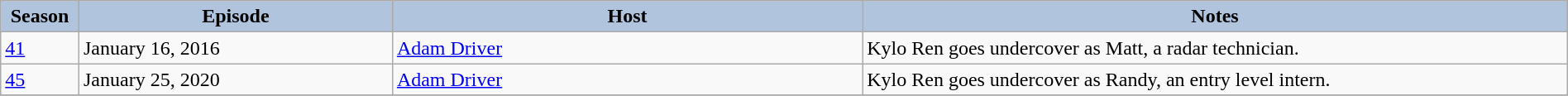<table class="wikitable" style="width:100%;">
<tr>
<th style="background:#B0C4DE;" width="5%">Season</th>
<th style="background:#B0C4DE;" width="20%">Episode</th>
<th style="background:#B0C4DE;" width="30%">Host</th>
<th style="background:#B0C4DE;" width="45%">Notes</th>
</tr>
<tr>
<td><a href='#'>41</a></td>
<td>January 16, 2016</td>
<td><a href='#'>Adam Driver</a></td>
<td>Kylo Ren goes undercover as Matt, a radar technician. </td>
</tr>
<tr>
<td><a href='#'>45</a></td>
<td>January 25, 2020</td>
<td><a href='#'>Adam Driver</a></td>
<td>Kylo Ren goes undercover as Randy, an entry level intern. </td>
</tr>
<tr>
</tr>
</table>
